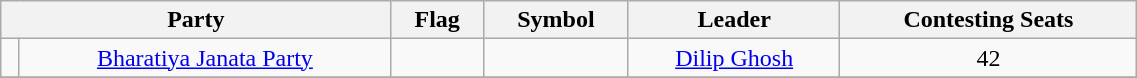<table class="wikitable" width="60%" style="text-align:center">
<tr>
<th colspan="2">Party</th>
<th>Flag</th>
<th>Symbol</th>
<th>Leader</th>
<th>Contesting Seats</th>
</tr>
<tr>
<td></td>
<td><a href='#'>Bharatiya Janata Party</a></td>
<td></td>
<td></td>
<td><a href='#'>Dilip Ghosh</a></td>
<td>42</td>
</tr>
<tr>
</tr>
</table>
